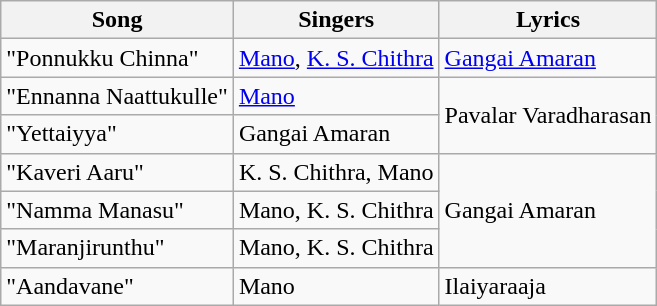<table class="wikitable">
<tr>
<th>Song</th>
<th>Singers</th>
<th>Lyrics</th>
</tr>
<tr>
<td>"Ponnukku Chinna"</td>
<td><a href='#'>Mano</a>, <a href='#'>K. S. Chithra</a></td>
<td><a href='#'>Gangai Amaran</a></td>
</tr>
<tr>
<td>"Ennanna Naattukulle"</td>
<td><a href='#'>Mano</a></td>
<td rowspan=2>Pavalar Varadharasan</td>
</tr>
<tr>
<td>"Yettaiyya"</td>
<td>Gangai Amaran</td>
</tr>
<tr>
<td>"Kaveri Aaru"</td>
<td>K. S. Chithra, Mano</td>
<td rowspan=3>Gangai Amaran</td>
</tr>
<tr>
<td>"Namma Manasu"</td>
<td>Mano, K. S. Chithra</td>
</tr>
<tr>
<td>"Maranjirunthu"</td>
<td>Mano, K. S. Chithra</td>
</tr>
<tr>
<td>"Aandavane"</td>
<td>Mano</td>
<td>Ilaiyaraaja</td>
</tr>
</table>
